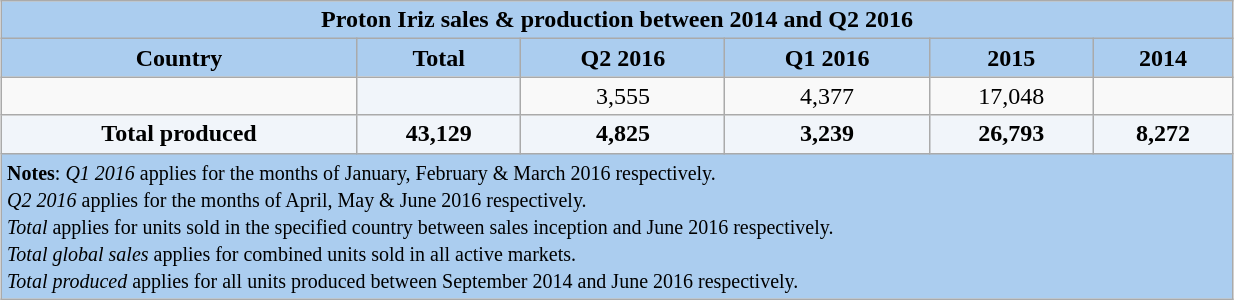<table class="wikitable"  style="margin:1em auto 1em auto; width:65%;">
<tr>
<th colspan="6" style="text-align:center; background:#abcdef;">Proton Iriz sales & production between 2014 and Q2 2016</th>
</tr>
<tr>
<th style="background:#abcdef;" width:10%;">Country</th>
<th style="background:#abcdef;" width:10%;">Total</th>
<th style="background:#abcdef;" width:10%;">Q2 2016</th>
<th style="background:#abcdef;" width:10%;">Q1 2016</th>
<th style="background:#abcdef;" width:10%;">2015</th>
<th style="background:#abcdef;" width:10%;">2014</th>
</tr>
<tr align="center">
<td align=left></td>
<td style="background:#f1f5fa;"></td>
<td>3,555</td>
<td>4,377</td>
<td>17,048</td>
<td></td>
</tr>
<tr align="center">
<td style="background:#f1f5fa;"><strong>Total produced</strong></td>
<td style="background:#f1f5fa;"><strong>43,129</strong></td>
<td style="background:#f1f5fa;"><strong>4,825</strong></td>
<td style="background:#f1f5fa;"><strong>3,239</strong></td>
<td style="background:#f1f5fa;"><strong>26,793</strong></td>
<td style="background:#f1f5fa;"><strong>8,272</strong></td>
</tr>
<tr align="center">
<td colspan="6"  style="text-align:left; background:#abcdef;"><small><strong>Notes</strong>: <em>Q1 2016</em> applies for the months of January, February & March 2016 respectively.<br><em>Q2 2016</em> applies for the months of April, May & June 2016 respectively.<br><em>Total</em> applies for units sold in the specified country between sales inception and June 2016 respectively.<br><em>Total global sales</em> applies for combined units sold in all active markets.<br><em>Total produced</em> applies for all units produced between September 2014 and June 2016 respectively.</small></td>
</tr>
</table>
